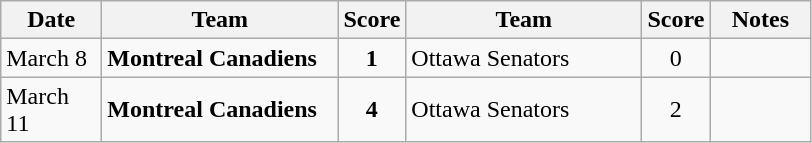<table class="wikitable">
<tr>
<th bgcolor="#DDDDFF" width="60">Date</th>
<th bgcolor="#DDDDFF" width="150">Team</th>
<th bgcolor="#DDDDFF" width="5">Score</th>
<th bgcolor="#DDDDFF" width="150">Team</th>
<th bgcolor="#DDDDFF" width="5">Score</th>
<th bgcolor="#DDDDFF" width="60">Notes</th>
</tr>
<tr>
<td>March 8</td>
<td><strong>Montreal Canadiens</strong></td>
<td align="center"><strong>1</strong></td>
<td>Ottawa Senators</td>
<td align="center">0</td>
<td></td>
</tr>
<tr>
<td>March 11</td>
<td><strong>Montreal Canadiens</strong></td>
<td align="center"><strong>4</strong></td>
<td>Ottawa Senators</td>
<td align="center">2</td>
<td></td>
</tr>
</table>
